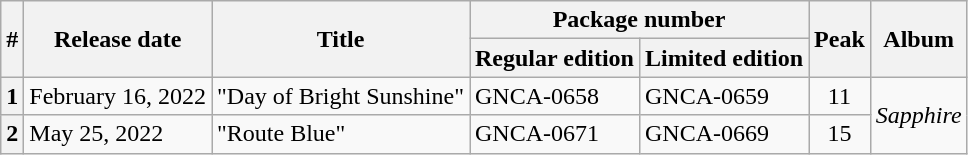<table class="wikitable plainrowheaders">
<tr>
<th rowspan="2">#</th>
<th rowspan="2">Release date</th>
<th rowspan="2">Title</th>
<th colspan="2">Package number</th>
<th rowspan="2">Peak<br></th>
<th rowspan="2">Album</th>
</tr>
<tr>
<th>Regular edition</th>
<th>Limited edition</th>
</tr>
<tr>
<th scope="row">1</th>
<td>February 16, 2022</td>
<td>"Day of Bright Sunshine"</td>
<td>GNCA-0658</td>
<td>GNCA-0659</td>
<td align="center">11</td>
<td rowspan="2"><em>Sapphire</em></td>
</tr>
<tr>
<th scope="row">2</th>
<td>May 25, 2022</td>
<td>"Route Blue"</td>
<td>GNCA-0671</td>
<td>GNCA-0669</td>
<td align="center">15</td>
</tr>
</table>
